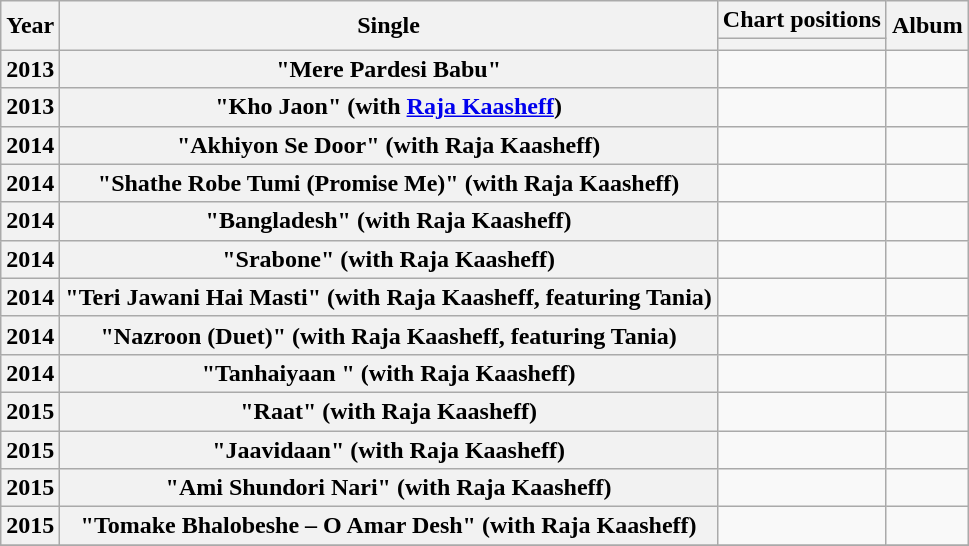<table class="wikitable plainrowheaders" style="text-align:center;">
<tr>
<th scope="col" rowspan="2">Year</th>
<th scope="col" rowspan="2">Single</th>
<th scope="col">Chart positions</th>
<th scope="col" rowspan="2">Album</th>
</tr>
<tr>
<th></th>
</tr>
<tr>
<th scope="row">2013</th>
<th scope="row">"Mere Pardesi Babu"</th>
<td></td>
<td></td>
</tr>
<tr>
<th scope="row">2013</th>
<th scope="row">"Kho Jaon" (with <a href='#'>Raja Kaasheff</a>)</th>
<td></td>
<td></td>
</tr>
<tr>
<th scope="row">2014</th>
<th scope="row">"Akhiyon Se Door" (with Raja Kaasheff)</th>
<td></td>
<td></td>
</tr>
<tr>
<th scope="row">2014</th>
<th scope="row">"Shathe Robe Tumi (Promise Me)" (with Raja Kaasheff)</th>
<td></td>
<td></td>
</tr>
<tr>
<th scope="row">2014</th>
<th scope="row">"Bangladesh" (with Raja Kaasheff)</th>
<td></td>
<td></td>
</tr>
<tr>
<th scope="row">2014</th>
<th scope="row">"Srabone" (with Raja Kaasheff)</th>
<td></td>
<td></td>
</tr>
<tr>
<th scope="row">2014</th>
<th scope="row">"Teri Jawani Hai Masti" (with Raja Kaasheff, featuring Tania)</th>
<td></td>
<td></td>
</tr>
<tr>
<th scope="row">2014</th>
<th scope="row">"Nazroon (Duet)" (with Raja Kaasheff, featuring Tania)</th>
<td></td>
<td></td>
</tr>
<tr>
<th scope="row">2014</th>
<th scope="row">"Tanhaiyaan " (with Raja Kaasheff)</th>
<td></td>
<td></td>
</tr>
<tr>
<th scope="row">2015</th>
<th scope="row">"Raat" (with Raja Kaasheff)</th>
<td></td>
<td></td>
</tr>
<tr>
<th scope="row">2015</th>
<th scope="row">"Jaavidaan" (with Raja Kaasheff)</th>
<td></td>
<td></td>
</tr>
<tr>
<th scope="row">2015</th>
<th scope="row">"Ami Shundori Nari" (with Raja Kaasheff)</th>
<td></td>
<td></td>
</tr>
<tr>
<th scope="row">2015</th>
<th scope="row">"Tomake Bhalobeshe – O Amar Desh" (with Raja Kaasheff)</th>
<td></td>
<td></td>
</tr>
<tr>
</tr>
</table>
